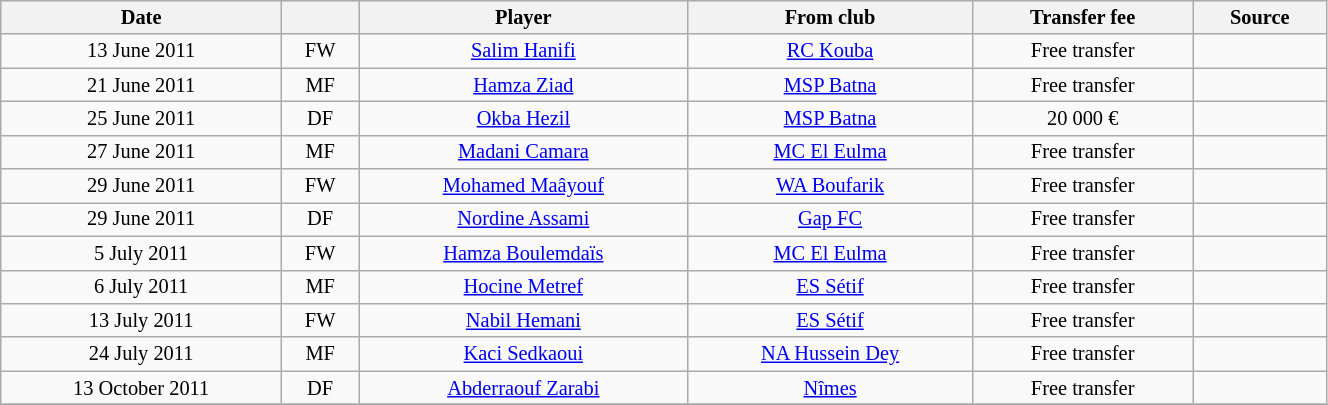<table class="wikitable sortable" style="width:70%; text-align:center; font-size:85%; text-align:centre;">
<tr>
<th>Date</th>
<th></th>
<th>Player</th>
<th>From club</th>
<th>Transfer fee</th>
<th>Source</th>
</tr>
<tr>
<td>13 June 2011</td>
<td>FW</td>
<td> <a href='#'>Salim Hanifi</a></td>
<td><a href='#'>RC Kouba</a></td>
<td>Free transfer</td>
<td></td>
</tr>
<tr>
<td>21 June 2011</td>
<td>MF</td>
<td> <a href='#'>Hamza Ziad</a></td>
<td><a href='#'>MSP Batna</a></td>
<td>Free transfer</td>
<td></td>
</tr>
<tr>
<td>25 June 2011</td>
<td>DF</td>
<td> <a href='#'>Okba Hezil</a></td>
<td><a href='#'>MSP Batna</a></td>
<td>20 000 €</td>
<td></td>
</tr>
<tr>
<td>27 June 2011</td>
<td>MF</td>
<td> <a href='#'>Madani Camara</a></td>
<td><a href='#'>MC El Eulma</a></td>
<td>Free transfer</td>
<td></td>
</tr>
<tr>
<td>29 June 2011</td>
<td>FW</td>
<td> <a href='#'>Mohamed Maâyouf</a></td>
<td><a href='#'>WA Boufarik</a></td>
<td>Free transfer</td>
<td></td>
</tr>
<tr>
<td>29 June 2011</td>
<td>DF</td>
<td> <a href='#'>Nordine Assami</a></td>
<td> <a href='#'>Gap FC</a></td>
<td>Free transfer</td>
<td></td>
</tr>
<tr>
<td>5 July 2011</td>
<td>FW</td>
<td> <a href='#'>Hamza Boulemdaïs</a></td>
<td><a href='#'>MC El Eulma</a></td>
<td>Free transfer</td>
<td></td>
</tr>
<tr>
<td>6 July 2011</td>
<td>MF</td>
<td> <a href='#'>Hocine Metref</a></td>
<td><a href='#'>ES Sétif</a></td>
<td>Free transfer</td>
<td></td>
</tr>
<tr>
<td>13 July 2011</td>
<td>FW</td>
<td> <a href='#'>Nabil Hemani</a></td>
<td><a href='#'>ES Sétif</a></td>
<td>Free transfer</td>
<td></td>
</tr>
<tr>
<td>24 July 2011</td>
<td>MF</td>
<td> <a href='#'>Kaci Sedkaoui</a></td>
<td><a href='#'>NA Hussein Dey</a></td>
<td>Free transfer</td>
<td></td>
</tr>
<tr>
<td>13 October 2011</td>
<td>DF</td>
<td> <a href='#'>Abderraouf Zarabi</a></td>
<td> <a href='#'>Nîmes</a></td>
<td>Free transfer</td>
<td></td>
</tr>
<tr>
</tr>
</table>
